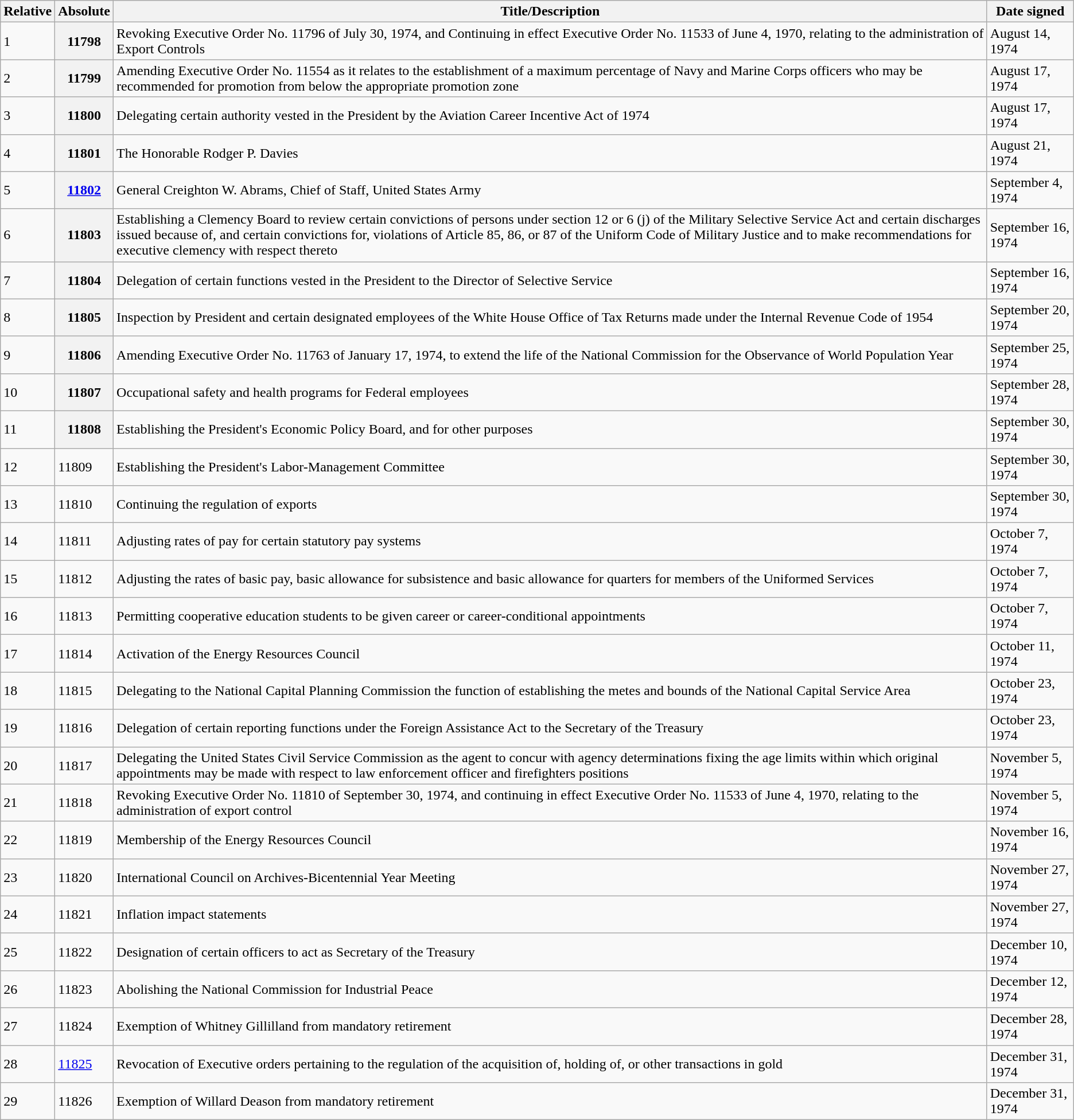<table class="wikitable">
<tr>
<th>Relative </th>
<th>Absolute </th>
<th>Title/Description</th>
<th>Date signed</th>
</tr>
<tr>
<td>1</td>
<th>11798</th>
<td>Revoking Executive Order No. 11796 of July 30, 1974, and Continuing in effect Executive Order No. 11533 of June 4, 1970, relating to the administration of Export Controls</td>
<td>August 14, 1974</td>
</tr>
<tr>
<td>2</td>
<th>11799</th>
<td>Amending Executive Order No. 11554 as it relates to the establishment of a maximum percentage of Navy and Marine Corps officers who may be recommended for promotion from below the appropriate promotion zone</td>
<td>August 17, 1974</td>
</tr>
<tr>
<td>3</td>
<th>11800</th>
<td>Delegating certain authority vested in the President by the Aviation Career Incentive Act of 1974</td>
<td>August 17, 1974</td>
</tr>
<tr>
<td>4</td>
<th>11801</th>
<td>The Honorable Rodger P. Davies</td>
<td>August 21, 1974</td>
</tr>
<tr>
<td>5</td>
<th><a href='#'>11802</a></th>
<td>General Creighton W. Abrams, Chief of Staff, United States Army</td>
<td>September 4, 1974</td>
</tr>
<tr>
<td>6</td>
<th>11803</th>
<td>Establishing a Clemency Board to review certain convictions of persons under section 12 or 6 (j) of the Military Selective Service Act and certain discharges issued because of, and certain convictions for, violations of Article 85, 86, or 87 of the Uniform Code of Military Justice and to make recommendations for executive clemency with respect thereto</td>
<td>September 16, 1974</td>
</tr>
<tr>
<td>7</td>
<th>11804</th>
<td>Delegation of certain functions vested in the President to the Director of Selective Service</td>
<td>September 16, 1974</td>
</tr>
<tr>
<td>8</td>
<th>11805</th>
<td>Inspection by President and certain designated employees of the White House Office of Tax Returns made under the Internal Revenue Code of 1954</td>
<td>September 20, 1974</td>
</tr>
<tr>
<td>9</td>
<th>11806</th>
<td>Amending Executive Order No. 11763 of January 17, 1974, to extend the life of the National Commission for the Observance of World Population Year</td>
<td>September 25, 1974</td>
</tr>
<tr>
<td>10</td>
<th>11807</th>
<td>Occupational safety and health programs for Federal employees</td>
<td>September 28, 1974</td>
</tr>
<tr>
<td>11</td>
<th>11808</th>
<td>Establishing the President's Economic Policy Board, and for other purposes</td>
<td>September 30, 1974</td>
</tr>
<tr>
<td>12</td>
<td>11809</td>
<td>Establishing the President's Labor-Management Committee</td>
<td>September 30, 1974</td>
</tr>
<tr>
<td>13</td>
<td>11810</td>
<td>Continuing the regulation of exports</td>
<td>September 30, 1974</td>
</tr>
<tr>
<td>14</td>
<td>11811</td>
<td>Adjusting rates of pay for certain statutory pay systems</td>
<td>October 7, 1974</td>
</tr>
<tr>
<td>15</td>
<td>11812</td>
<td>Adjusting the rates of basic pay, basic allowance for subsistence and basic allowance for quarters for members of the Uniformed Services</td>
<td>October 7, 1974</td>
</tr>
<tr>
<td>16</td>
<td>11813</td>
<td>Permitting cooperative education students to be given career or career-conditional appointments</td>
<td>October 7, 1974</td>
</tr>
<tr>
<td>17</td>
<td>11814</td>
<td>Activation of the Energy Resources Council</td>
<td>October 11, 1974</td>
</tr>
<tr>
<td>18</td>
<td>11815</td>
<td>Delegating to the National Capital Planning Commission the function of establishing the metes and bounds of the National Capital Service Area</td>
<td>October 23, 1974</td>
</tr>
<tr>
<td>19</td>
<td>11816</td>
<td>Delegation of certain reporting functions under the Foreign Assistance Act to the Secretary of the Treasury</td>
<td>October 23, 1974</td>
</tr>
<tr>
<td>20</td>
<td>11817</td>
<td>Delegating the United States Civil Service Commission as the agent to concur with agency determinations fixing the age limits within which original appointments may be made with respect to law enforcement officer and firefighters positions</td>
<td>November 5, 1974</td>
</tr>
<tr>
<td>21</td>
<td>11818</td>
<td>Revoking Executive Order No. 11810 of September 30, 1974, and continuing in effect Executive Order No. 11533 of June 4, 1970, relating to the administration of export control</td>
<td>November 5, 1974</td>
</tr>
<tr>
<td>22</td>
<td>11819</td>
<td>Membership of the Energy Resources Council</td>
<td>November 16, 1974</td>
</tr>
<tr>
<td>23</td>
<td>11820</td>
<td>International Council on Archives-Bicentennial Year Meeting</td>
<td>November 27, 1974</td>
</tr>
<tr>
<td>24</td>
<td>11821</td>
<td>Inflation impact statements</td>
<td>November 27, 1974</td>
</tr>
<tr>
<td>25</td>
<td>11822</td>
<td>Designation of certain officers to act as Secretary of the Treasury</td>
<td>December 10, 1974</td>
</tr>
<tr>
<td>26</td>
<td>11823</td>
<td>Abolishing the National Commission for Industrial Peace</td>
<td>December 12, 1974</td>
</tr>
<tr>
<td>27</td>
<td>11824</td>
<td>Exemption of Whitney Gillilland from mandatory retirement</td>
<td>December 28, 1974</td>
</tr>
<tr>
<td>28</td>
<td><a href='#'>11825</a></td>
<td>Revocation of Executive orders pertaining to the regulation of the acquisition of, holding of, or other transactions in gold</td>
<td>December 31, 1974</td>
</tr>
<tr>
<td>29</td>
<td>11826</td>
<td>Exemption of Willard Deason from mandatory retirement</td>
<td>December 31, 1974</td>
</tr>
</table>
